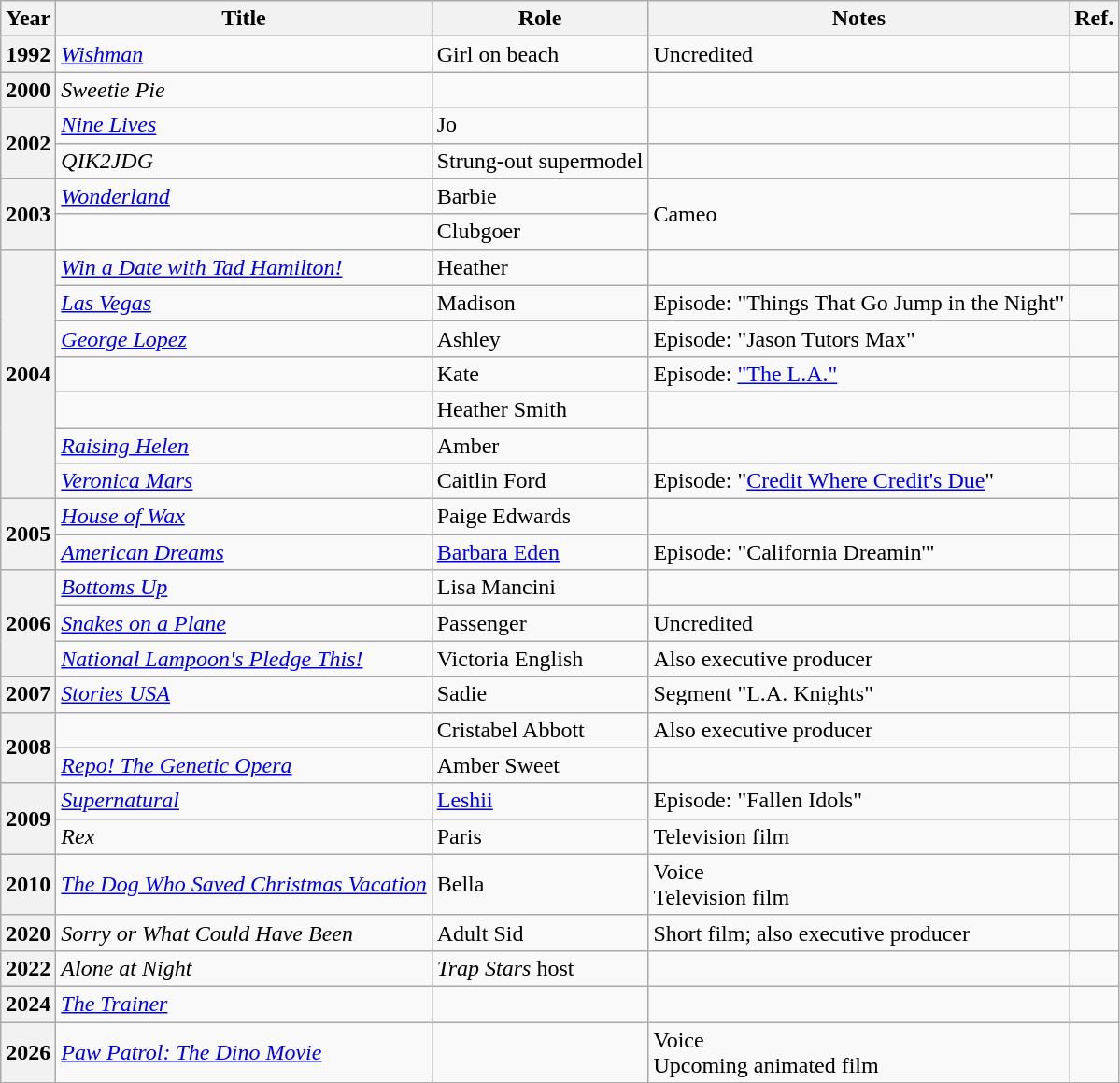<table class="wikitable sortable">
<tr>
<th>Year</th>
<th>Title</th>
<th>Role</th>
<th>Notes</th>
<th class="unsortable">Ref.</th>
</tr>
<tr>
<th scope=row>1992</th>
<td><em><a href='#'>Wishman</a></em></td>
<td>Girl on beach</td>
<td>Uncredited</td>
<td></td>
</tr>
<tr>
<th scope=row>2000</th>
<td><em>Sweetie Pie</em></td>
<td></td>
<td></td>
<td></td>
</tr>
<tr>
<th rowspan="2" scope="row">2002</th>
<td><em><a href='#'>Nine Lives</a></em></td>
<td>Jo</td>
<td></td>
<td></td>
</tr>
<tr>
<td><em>QIK2JDG</em></td>
<td>Strung-out supermodel</td>
<td></td>
<td></td>
</tr>
<tr>
<th rowspan="2" scope="row">2003</th>
<td><em><a href='#'>Wonderland</a></em></td>
<td>Barbie</td>
<td rowspan="2">Cameo</td>
<td></td>
</tr>
<tr>
<td><em></em></td>
<td>Clubgoer</td>
<td></td>
</tr>
<tr>
<th rowspan="7" scope="row">2004</th>
<td><em><a href='#'>Win a Date with Tad Hamilton!</a></em></td>
<td>Heather</td>
<td></td>
<td></td>
</tr>
<tr>
<td><em><a href='#'>Las Vegas</a></em></td>
<td>Madison</td>
<td>Episode: "Things That Go Jump in the Night"</td>
<td></td>
</tr>
<tr>
<td><em><a href='#'>George Lopez</a></em></td>
<td>Ashley</td>
<td>Episode: "Jason Tutors Max"</td>
<td></td>
</tr>
<tr>
<td><em></em></td>
<td>Kate</td>
<td>Episode: <a href='#'>"The L.A."</a></td>
<td></td>
</tr>
<tr>
<td><em></em></td>
<td>Heather Smith</td>
<td></td>
<td></td>
</tr>
<tr>
<td><em><a href='#'>Raising Helen</a></em></td>
<td>Amber</td>
<td></td>
<td></td>
</tr>
<tr>
<td><em><a href='#'>Veronica Mars</a></em></td>
<td>Caitlin Ford</td>
<td>Episode: "<a href='#'>Credit Where Credit's Due</a>"</td>
<td></td>
</tr>
<tr>
<th rowspan="2" scope="row">2005</th>
<td><em><a href='#'>House of Wax</a></em></td>
<td>Paige Edwards</td>
<td></td>
<td></td>
</tr>
<tr>
<td><em><a href='#'>American Dreams</a></em></td>
<td><a href='#'>Barbara Eden</a></td>
<td>Episode: "California Dreamin'"</td>
<td></td>
</tr>
<tr>
<th rowspan="3" scope="row">2006</th>
<td><em><a href='#'>Bottoms Up</a></em></td>
<td>Lisa Mancini</td>
<td></td>
<td></td>
</tr>
<tr>
<td><em><a href='#'>Snakes on a Plane</a></em></td>
<td>Passenger</td>
<td>Uncredited</td>
<td></td>
</tr>
<tr>
<td><em><a href='#'>National Lampoon's Pledge This!</a></em></td>
<td>Victoria English</td>
<td>Also executive producer</td>
<td></td>
</tr>
<tr>
<th scope=row>2007</th>
<td><em><a href='#'>Stories USA</a></em></td>
<td>Sadie</td>
<td>Segment "L.A. Knights"</td>
<td></td>
</tr>
<tr>
<th rowspan="2" scope="row">2008</th>
<td><em></em></td>
<td>Cristabel Abbott</td>
<td>Also executive producer</td>
<td></td>
</tr>
<tr>
<td><em><a href='#'>Repo! The Genetic Opera</a></em></td>
<td>Amber Sweet</td>
<td></td>
<td></td>
</tr>
<tr>
<th rowspan="2" scope="row">2009</th>
<td><em><a href='#'>Supernatural</a></em></td>
<td><a href='#'>Leshii</a></td>
<td>Episode: "Fallen Idols"</td>
<td></td>
</tr>
<tr>
<td><em>Rex</em></td>
<td>Paris</td>
<td>Television film</td>
<td></td>
</tr>
<tr>
<th scope=row>2010</th>
<td><em><a href='#'>The Dog Who Saved Christmas Vacation</a></em></td>
<td>Bella</td>
<td>Voice<br>Television film</td>
<td></td>
</tr>
<tr>
<th scope=row>2020</th>
<td><em>Sorry or What Could Have Been</em></td>
<td>Adult Sid</td>
<td>Short film; also executive producer</td>
<td></td>
</tr>
<tr>
<th scope=row>2022</th>
<td><em>Alone at Night</em></td>
<td><em>Trap Stars</em> host</td>
<td></td>
<td></td>
</tr>
<tr>
<th scope="row">2024</th>
<td><em><a href='#'>The Trainer</a></em></td>
<td></td>
<td></td>
<td></td>
</tr>
<tr>
<th scope="row">2026</th>
<td><em><a href='#'>Paw Patrol: The Dino Movie</a></em></td>
<td></td>
<td>Voice<br>Upcoming animated film</td>
<td></td>
</tr>
</table>
